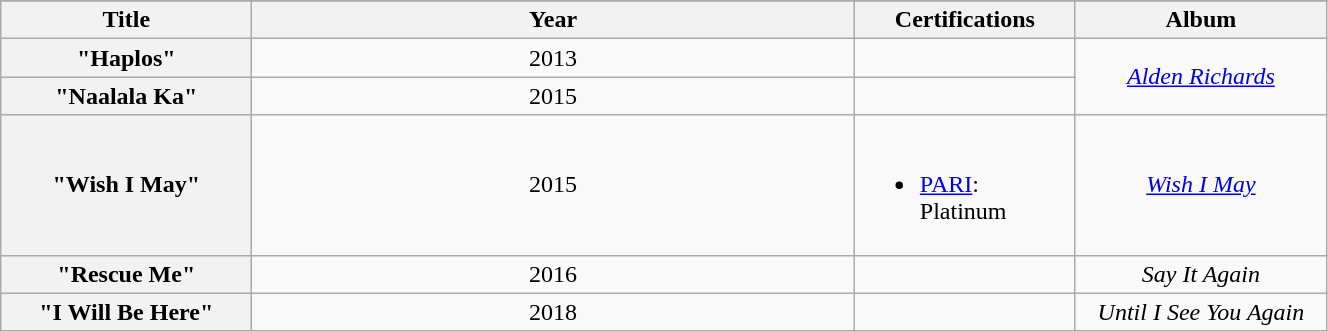<table class="wikitable sortable" style="width:70%">
<tr style="text-align:center;">
</tr>
<tr>
<th scope="col" width="160">Title</th>
<th scope="col">Year</th>
<th scope="col" width="140">Certifications</th>
<th scope="col" width="160">Album</th>
</tr>
<tr>
<th scope="row">"Haplos"</th>
<td align="center">2013</td>
<td></td>
<td align="center" rowspan=2><em><a href='#'>Alden Richards</a></em></td>
</tr>
<tr>
<th scope="row">"Naalala Ka"</th>
<td align="center">2015</td>
<td></td>
</tr>
<tr>
<th scope="row">"Wish I May"</th>
<td align="center">2015</td>
<td><br><ul><li><a href='#'>PARI</a>: Platinum</li></ul></td>
<td align="center"><em><a href='#'>Wish I May</a></em></td>
</tr>
<tr>
<th scope="row">"Rescue Me"</th>
<td align="center">2016</td>
<td></td>
<td align="center"><em>Say It Again</em></td>
</tr>
<tr>
<th scope="row">"I Will Be Here"</th>
<td align="center">2018</td>
<td></td>
<td align="center"><em>Until I See You Again</em></td>
</tr>
</table>
